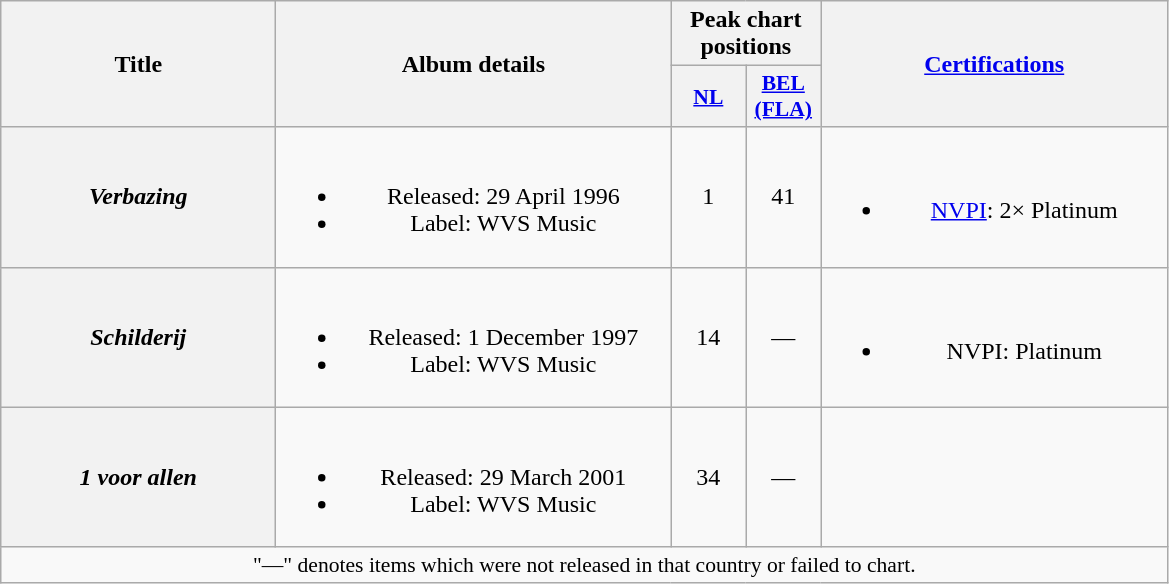<table class="wikitable plainrowheaders" style="text-align:center;" border="1">
<tr>
<th scope="col" rowspan="2" style="width:11em;">Title</th>
<th scope="col" rowspan="2" style="width:16em;">Album details</th>
<th scope="col" colspan="2">Peak chart positions</th>
<th scope="col" rowspan="2" style="width:14em;"><a href='#'>Certifications</a></th>
</tr>
<tr>
<th scope="col" style="width:3em;font-size:90%;"><a href='#'>NL</a><br></th>
<th scope="col" style="width:3em;font-size:90%;"><a href='#'>BEL<br>(FLA)</a><br></th>
</tr>
<tr>
<th scope="row"><em>Verbazing</em></th>
<td><br><ul><li>Released: 29 April 1996</li><li>Label: WVS Music</li></ul></td>
<td>1</td>
<td>41</td>
<td><br><ul><li><a href='#'>NVPI</a>: 2× Platinum</li></ul></td>
</tr>
<tr>
<th scope="row"><em>Schilderij</em></th>
<td><br><ul><li>Released: 1 December 1997</li><li>Label: WVS Music</li></ul></td>
<td>14</td>
<td>—</td>
<td><br><ul><li>NVPI: Platinum</li></ul></td>
</tr>
<tr>
<th scope="row"><em>1 voor allen</em></th>
<td><br><ul><li>Released: 29 March 2001</li><li>Label: WVS Music</li></ul></td>
<td>34</td>
<td>—</td>
<td></td>
</tr>
<tr>
<td colspan="5" align="center" style="font-size:90%;">"—" denotes items which were not released in that country or failed to chart.</td>
</tr>
</table>
